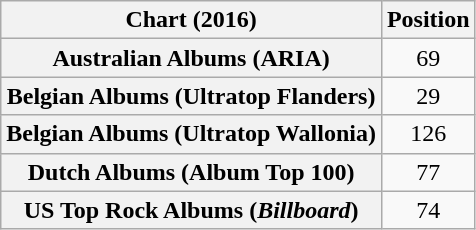<table class="wikitable sortable plainrowheaders" style="text-align:center">
<tr>
<th scope="col">Chart (2016)</th>
<th scope="col">Position</th>
</tr>
<tr>
<th scope="row">Australian Albums (ARIA)</th>
<td>69</td>
</tr>
<tr>
<th scope="row">Belgian Albums (Ultratop Flanders)</th>
<td>29</td>
</tr>
<tr>
<th scope="row">Belgian Albums (Ultratop Wallonia)</th>
<td>126</td>
</tr>
<tr>
<th scope="row">Dutch Albums (Album Top 100)</th>
<td>77</td>
</tr>
<tr>
<th scope="row">US Top Rock Albums (<em>Billboard</em>)</th>
<td>74</td>
</tr>
</table>
